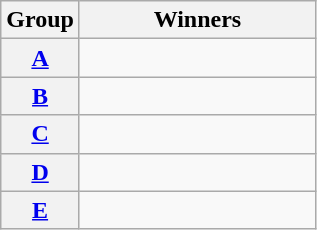<table class=wikitable>
<tr>
<th>Group</th>
<th width=150>Winners</th>
</tr>
<tr>
<th><a href='#'>A</a></th>
<td></td>
</tr>
<tr>
<th><a href='#'>B</a></th>
<td></td>
</tr>
<tr>
<th><a href='#'>C</a></th>
<td></td>
</tr>
<tr>
<th><a href='#'>D</a></th>
<td></td>
</tr>
<tr>
<th><a href='#'>E</a></th>
<td></td>
</tr>
</table>
